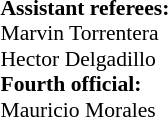<table width=50% style="font-size: 90%">
<tr>
<td><br><strong>Assistant referees:</strong>
<br> Marvin Torrentera
<br> Hector Delgadillo
<br><strong>Fourth official:</strong>
<br> Mauricio Morales</td>
</tr>
</table>
